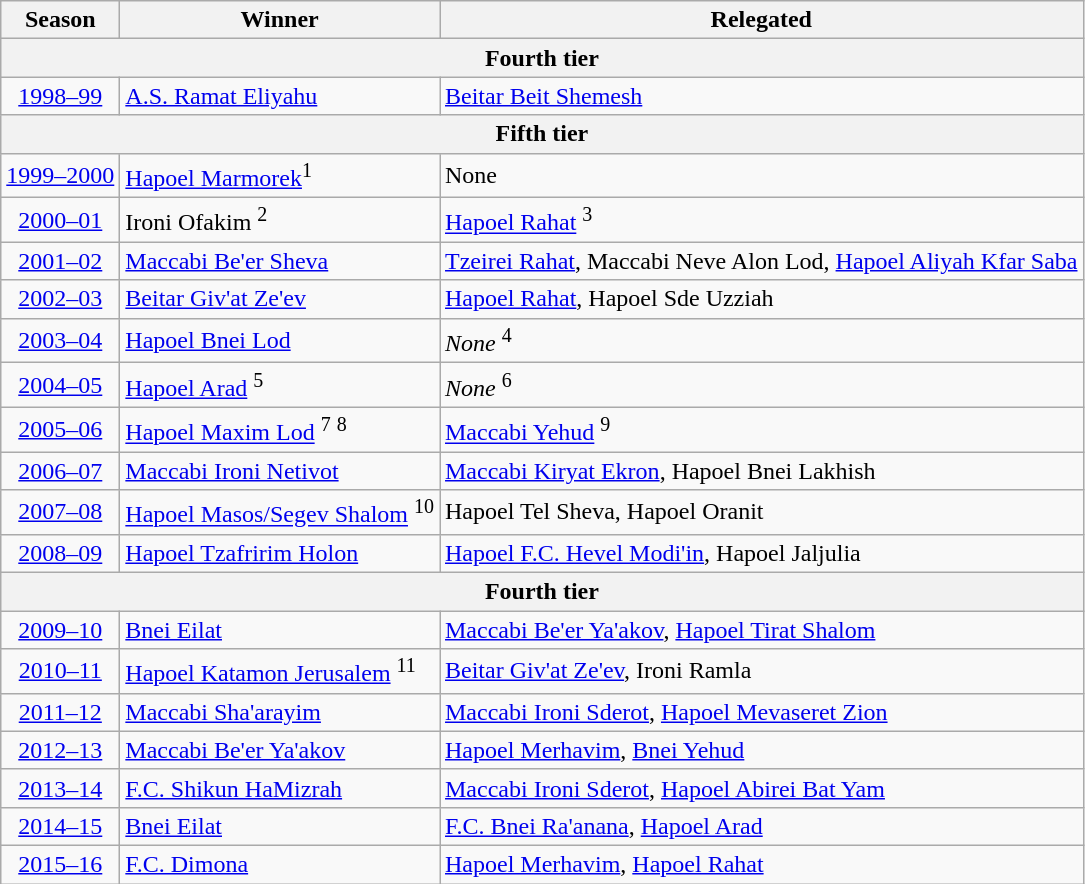<table class="wikitable" style="text-align:left">
<tr>
<th>Season</th>
<th>Winner</th>
<th>Relegated</th>
</tr>
<tr>
<th colspan=3>Fourth tier</th>
</tr>
<tr>
<td align="center"><a href='#'>1998–99</a></td>
<td><a href='#'>A.S. Ramat Eliyahu</a></td>
<td><a href='#'>Beitar Beit Shemesh</a></td>
</tr>
<tr>
<th colspan=3>Fifth tier</th>
</tr>
<tr>
<td align="center"><a href='#'>1999–2000</a></td>
<td><a href='#'>Hapoel Marmorek</a><sup>1</sup></td>
<td>None</td>
</tr>
<tr>
<td align="center"><a href='#'>2000–01</a></td>
<td>Ironi Ofakim <sup>2</sup></td>
<td><a href='#'>Hapoel Rahat</a> <sup>3</sup></td>
</tr>
<tr>
<td align="center"><a href='#'>2001–02</a></td>
<td><a href='#'>Maccabi Be'er Sheva</a></td>
<td><a href='#'>Tzeirei Rahat</a>, Maccabi Neve Alon Lod, <a href='#'>Hapoel Aliyah Kfar Saba</a></td>
</tr>
<tr>
<td align="center"><a href='#'>2002–03</a></td>
<td><a href='#'>Beitar Giv'at Ze'ev</a></td>
<td><a href='#'>Hapoel Rahat</a>, Hapoel Sde Uzziah</td>
</tr>
<tr>
<td align="center"><a href='#'>2003–04</a></td>
<td><a href='#'>Hapoel Bnei Lod</a></td>
<td><em>None</em> <sup>4</sup></td>
</tr>
<tr>
<td align="center"><a href='#'>2004–05</a></td>
<td><a href='#'>Hapoel Arad</a> <sup>5</sup></td>
<td><em>None</em> <sup>6</sup></td>
</tr>
<tr>
<td align="center"><a href='#'>2005–06</a></td>
<td><a href='#'>Hapoel Maxim Lod</a> <sup>7</sup> <sup>8</sup></td>
<td><a href='#'>Maccabi Yehud</a> <sup>9</sup></td>
</tr>
<tr>
<td align="center"><a href='#'>2006–07</a></td>
<td><a href='#'>Maccabi Ironi Netivot</a></td>
<td><a href='#'>Maccabi Kiryat Ekron</a>, Hapoel Bnei Lakhish</td>
</tr>
<tr>
<td align="center"><a href='#'>2007–08</a></td>
<td><a href='#'>Hapoel Masos/Segev Shalom</a> <sup>10</sup></td>
<td>Hapoel Tel Sheva, Hapoel Oranit</td>
</tr>
<tr>
<td align="center"><a href='#'>2008–09</a></td>
<td><a href='#'>Hapoel Tzafririm Holon</a></td>
<td><a href='#'>Hapoel F.C. Hevel Modi'in</a>, Hapoel Jaljulia</td>
</tr>
<tr>
<th colspan=3>Fourth tier</th>
</tr>
<tr>
<td align="center"><a href='#'>2009–10</a></td>
<td><a href='#'>Bnei Eilat</a></td>
<td><a href='#'>Maccabi Be'er Ya'akov</a>, <a href='#'>Hapoel Tirat Shalom</a></td>
</tr>
<tr>
<td align="center"><a href='#'>2010–11</a></td>
<td><a href='#'>Hapoel Katamon Jerusalem</a> <sup>11</sup></td>
<td><a href='#'>Beitar Giv'at Ze'ev</a>, Ironi Ramla</td>
</tr>
<tr>
<td align="center"><a href='#'>2011–12</a></td>
<td><a href='#'>Maccabi Sha'arayim</a></td>
<td><a href='#'>Maccabi Ironi Sderot</a>, <a href='#'>Hapoel Mevaseret Zion</a></td>
</tr>
<tr>
<td align="center"><a href='#'>2012–13</a></td>
<td><a href='#'>Maccabi Be'er Ya'akov</a></td>
<td><a href='#'>Hapoel Merhavim</a>, <a href='#'>Bnei Yehud</a></td>
</tr>
<tr>
<td align="center"><a href='#'>2013–14</a></td>
<td><a href='#'>F.C. Shikun HaMizrah</a></td>
<td><a href='#'>Maccabi Ironi Sderot</a>, <a href='#'>Hapoel Abirei Bat Yam</a></td>
</tr>
<tr>
<td align="center"><a href='#'>2014–15</a></td>
<td><a href='#'>Bnei Eilat</a></td>
<td><a href='#'>F.C. Bnei Ra'anana</a>, <a href='#'>Hapoel Arad</a></td>
</tr>
<tr>
<td align="center"><a href='#'>2015–16</a></td>
<td><a href='#'>F.C. Dimona</a></td>
<td><a href='#'>Hapoel Merhavim</a>, <a href='#'>Hapoel Rahat</a></td>
</tr>
</table>
